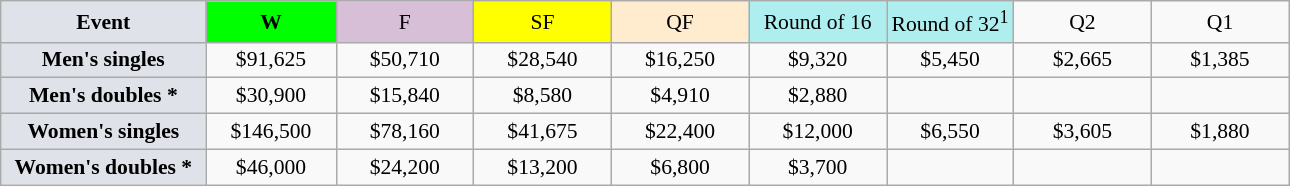<table class=wikitable style=font-size:90%;text-align:center>
<tr>
<td style="width:130px; background:#dfe2e9;"><strong>Event</strong></td>
<td style="width:80px; background:lime;"><strong>W</strong></td>
<td style="width:85px; background:thistle;">F</td>
<td style="width:85px; background:#ff0;">SF</td>
<td style="width:85px; background:#ffebcd;">QF</td>
<td style="width:85px; background:#afeeee;">Round of 16</td>
<td style="background:#afeeee;">Round of 32<sup>1</sup></td>
<td width=85>Q2</td>
<td width=85>Q1</td>
</tr>
<tr>
<td style="background:#dfe2e9;"><strong>Men's singles</strong></td>
<td>$91,625</td>
<td>$50,710</td>
<td>$28,540</td>
<td>$16,250</td>
<td>$9,320</td>
<td>$5,450</td>
<td>$2,665</td>
<td>$1,385</td>
</tr>
<tr>
<td style="background:#dfe2e9;"><strong>Men's doubles *</strong></td>
<td>$30,900</td>
<td>$15,840</td>
<td>$8,580</td>
<td>$4,910</td>
<td>$2,880</td>
<td></td>
<td></td>
<td></td>
</tr>
<tr>
<td style="background:#dfe2e9;"><strong>Women's singles</strong></td>
<td>$146,500</td>
<td>$78,160</td>
<td>$41,675</td>
<td>$22,400</td>
<td>$12,000</td>
<td>$6,550</td>
<td>$3,605</td>
<td>$1,880</td>
</tr>
<tr>
<td style="background:#dfe2e9;"><strong>Women's doubles *</strong></td>
<td>$46,000</td>
<td>$24,200</td>
<td>$13,200</td>
<td>$6,800</td>
<td>$3,700</td>
<td></td>
<td></td>
<td></td>
</tr>
</table>
